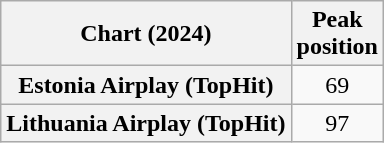<table class="wikitable plainrowheaders sortable" style="text-align:center">
<tr>
<th scope="col">Chart (2024)</th>
<th scope="col">Peak<br>position</th>
</tr>
<tr>
<th scope="row">Estonia Airplay (TopHit)</th>
<td>69</td>
</tr>
<tr>
<th scope="row">Lithuania Airplay (TopHit)</th>
<td>97</td>
</tr>
</table>
